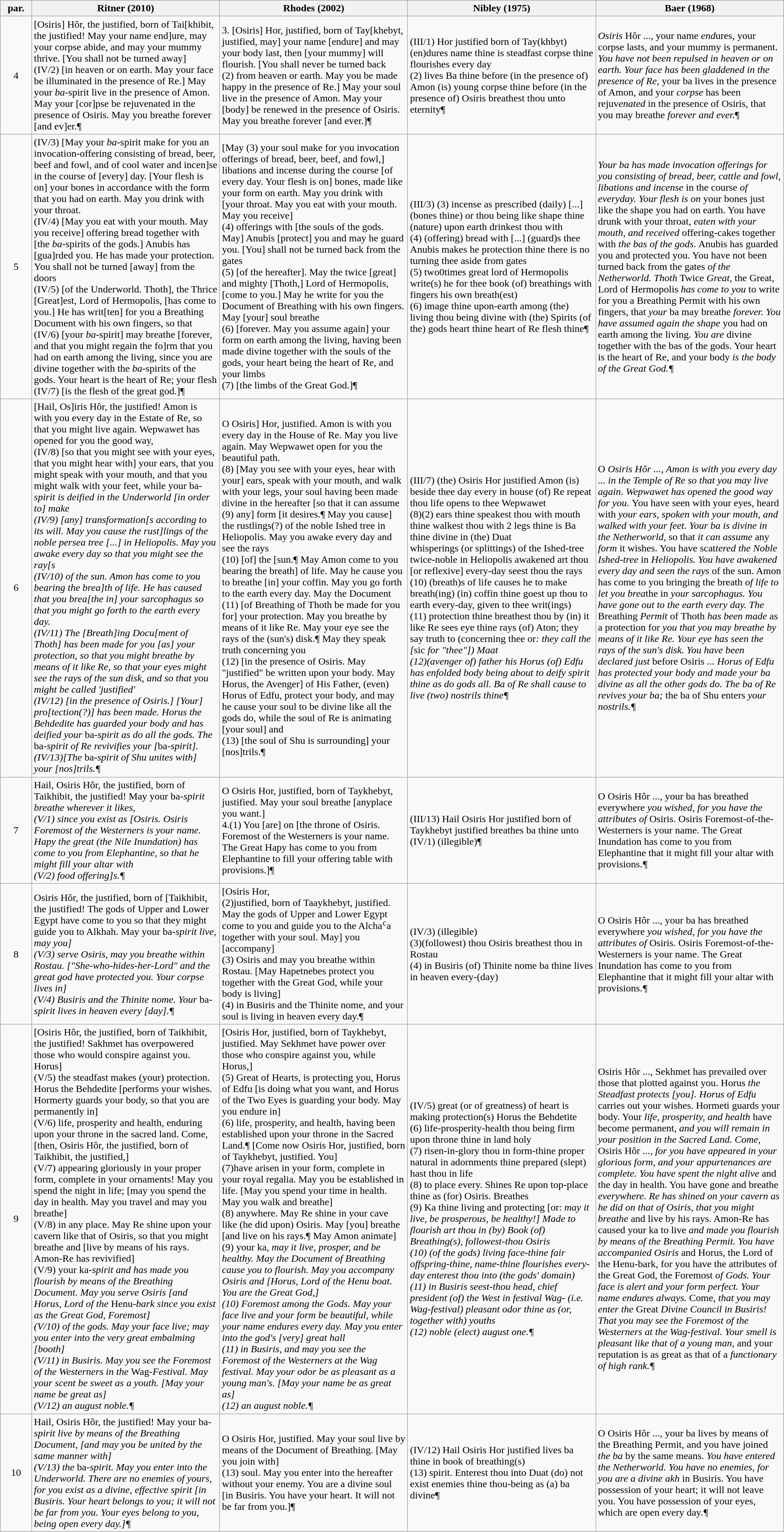<table class="wikitable">
<tr>
<th style="width: 4%; text-align: center;">par.</th>
<th style="width: 24%;">Ritner (2010)</th>
<th style="width: 24%;">Rhodes (2002)</th>
<th style="width: 24%;">Nibley (1975)</th>
<th style="width: 24%;">Baer (1968)</th>
</tr>
<tr>
<td style="text-align: center;">4</td>
<td>[Osiris] Hôr, the justified, born of Tai[khibit, the justified!  May your name end]ure, may your corpse abide, and may your mummy thrive. [You shall not be turned away] <br>(IV/2) [in heaven or on earth. May your face be illuminated in the presence of Re.]  May your <em>ba</em>-spirit live in the presence of Amon. May your [cor]pse be rejuvenated in the presence of Osiris. May you breathe forever [and ev]er.¶</td>
<td>3. [Osiris] Hor, justified, born of Tay[khebyt, justified, may] your name [endure] and may your body last, then [your mummy] will flourish. [You shall never be turned back <br>(2) from heaven or earth. May you be made happy in the presence of Re.] May your soul live in the presence of Amon. May your [body] be renewed in the presence of Osiris. May you breathe forever [and ever.]¶</td>
<td>(III/1) Hor justified born of Tay(khbyt) (en)dures name thine is steadfast corpse thine flourishes every day <br>(2) lives Ba thine before (in the presence of) Amon (is) young corpse thine before (in the presence of) Osiris breathest thou unto eternity¶</td>
<td><em>Osiris</em> Hôr ..., your name <em>end</em>ures, your corpse lasts, and your mummy is permanent. <em>You have not been repulsed in heaven or on earth. Your face has been gladdened in the presence of Re,</em> your ba lives in the presence of Amon, and your <em>corpse</em> has been rejuv<em>enated</em> in the presence of Osiris, that you may breathe <em>forever and ever.</em>¶</td>
</tr>
<tr>
<td style="text-align: center;">5</td>
<td>(IV/3) [May your <em>ba</em>-spirit make for you an invocation-offering consisting of bread, beer, beef and fowl, and of cool water and incen]se in the course of [every] day. [Your flesh is on] your bones in accordance with the form that you had on earth. May you drink with your throat. <br> (IV/4) [May you eat with your mouth. May you receive] offering bread together with [the <em>ba</em>-spirits of the gods.] Anubis has [gua]rded you. He has made your protection. You shall not be turned [away] from the doors <br>(IV/5) [of the Underworld. Thoth], the Thrice [Great]est, Lord of Hermopolis, [has come to you.] He has writ[ten] for you a Breathing Document with his own fingers, so that <br>(IV/6) [your <em>ba</em>-spirit] may breathe [forever, and that you might regain the fo]rm that you had on earth among the living, since you are divine together with the <em>ba</em>-spirits of the gods. Your heart is the heart of Re; your flesh <br>(IV/7) [is the flesh of the great god.]¶</td>
<td>[May (3) your soul make for you invocation offerings of bread, beer, beef, and fowl,] libations and incense during the course [of every day. Your flesh is on] <your> bones, made like your form on earth. May you drink with [your throat. May you eat with your mouth. May you receive] <br>(4) offerings with [the souls of the gods. May] Anubis [protect] you and may he guard you. [You] shall not be turned back from the gates <br> (5) [of the hereafter]. May the twice [great] and mighty [Thoth,] Lord of Hermopolis, [come to you.] May he write for you the Document of Breathing with his own fingers. May [your] soul breathe <br>(6) [forever. May you assume again] your form on earth among the living, having been made divine together with the souls of the gods, your heart being the heart of Re, and your limbs <br>(7) [the limbs of the Great God.]¶</td>
<td>(III/3) (3) incense as prescribed (daily) [...] (bones thine) or thou being like shape thine (nature) upon earth drinkest thou with <br> (4) (offering) bread with [...] (guard)s thee Anubis makes he protection thine there is no turning thee aside from gates <br>(5) two0times great lord of Hermopolis write(s) he for thee book (of) breathings with fingers his own breath(est) <br>(6) image thine upon-earth among (the) living thou being divine with (the) Spirits (of the) gods heart thine heart of Re flesh thine¶</td>
<td><em>Your ba has made invocation offerings for you consisting of bread, beer, cattle and fowl, libations and incense</em> in the course <em>of everyday. Your flesh is on</em> your bones just like the shape you had on earth. You have drunk with your throat, <em>eaten with your mouth, and received</em> offering-cakes together with <em>the bas of the gods.</em> Anubis has guarded you and protected you. You have not been turned back from the gates <em>of the Netherworld. Thoth</em> Twice <em>Great,</em> the Great, Lord of Hermopolis <em>has come to you</em> to write for you a Breathing Permit with his own fingers, that <em>your</em> ba may breathe <em>forever. You have assumed again the shape</em> you had on earth among the living. <em>You are</em> divine together with the bas of the gods. Your heart is the heart of Re, and your body <em>is the body of the Great God.¶</td>
</tr>
<tr>
<td style="text-align: center;">6</td>
<td>[Hail, Os]iris Hôr, the justified! Amon is with you every day in the Estate of Re, so that you might live again. Wepwawet has opened for you the good way, <br>(IV/8) [so that you might see with your eyes, that you might hear with] your ears, that you might speak with your mouth, and that you might walk with your feet, while your </em>ba<em>-spirit is deified in the Underworld [in order to] make <br> (IV/9) [any] transformation[s according to its will. May you cause the rust]lings of the noble persea tree [...] in Heliopolis. May you awake every day so that you might see the ray[s <br>(IV/10) of the sun. Amon has come to you bearing the brea]th of life. He has caused that you brea[the in] your sarcophagus so that you might go forth to the earth every day. <br> (IV/11) The [Breath]ing Docu[ment of Thoth] has been made for you [as] your protection, so that you might breathe by means of it like Re, so that your eyes might see the rays of the sun disk, and so that you might be called 'justified' <br>(IV/12) [in the presence of Osiris.] [Your] pro[tection(?)] has been made. Horus the Behdedite has guarded your body and has deified your </em>ba<em>-spirit as do all the gods. The </em>ba<em>-spirit of Re revivifies your [</em>ba<em>-spirit].<br>(IV/13)[The </em>ba<em>-spirit of Shu unites with] your [nos]trils.¶</td>
<td>O Osiris] Hor, justified. Amon is with you every day in the House of Re. May you live again. May Wepwawet open for you the beautiful path. <br>(8) [May you see with your eyes, hear with your] ears, speak with your mouth, and walk with your legs, your soul having been made divine in the hereafter [so that it can assume <br>(9) any] form [it desires.¶ May you cause] the rustlings(?) of the noble Ished tree in Heliopolis. May you awake every day and see the rays <br>(10) [of] the [sun.¶ May Amon come to you bearing the breath] of life. May he cause you to breathe [in] your coffin. May you go forth to the earth every day. May the Document <br>(11) [of Breathing of Thoth be made for you for] your protection. May you breathe by means of it like Re. May your eye see the rays of the (sun's) disk.¶  May they speak truth concerning you <br>(12) [in the presence of Osiris. May "justified" be written upon your body. May Horus, the Avenger] of His Father, (even) Horus of Edfu, protect your body, and may he cause your soul to be divine like all the gods do, while the soul of Re is animating [your soul] and <br>(13) [the soul of Shu is surrounding] your [nos]trils.¶</td>
<td>(III/7) (the) Osiris Hor justified Amon (is) beside thee day every in house (of) Re repeat thou life opens to thee Wepwawet <br>(8)(2) ears thine speakest thou with mouth thine walkest thou with 2 legs thine is Ba thine divine in (the) Duat <br> whisperings (or splittings) of the Ished-tree twice-noble in Heliopolis awakened art thou [or reflexive] every-day seest thou the rays <br>(10) (breath)s of life causes he to make breath(ing) (in) coffin thine goest up thou to earth every-day, given to thee writ(ings) <br>(11) protection thine breathest thou by (in) it like Re sees eye thine rays (of) Aton; they say truth to (concerning thee </em>or<em>: they call the [</em>sic<em> for "thee"]) Maat <br>(12)(avenger of) father his Horus (of) Edfu has enfolded body being about to deify spirit thine as do gods all. Ba of Re shall cause to live (two) nostrils thine¶</td>
<td></em>O<em> Osiris Hôr ..., Amon is with you every day ... in the Temple of Re so that you may live again. Wepwawet has opened the good way for you. </em>You have seen with your eyes, heard with<em> your ears, spoken with your mouth, and walked with your feet. Your ba is divine in the Netherworld, </em>so that<em> it can assume </em>any<em> form </em>it wishes. You have scat<em>tered the Noble Ished-tree </em>in<em> Heliopolis. You have awakened every day and seen the rays </em>of the sun. Amon has come to you bringing the breath<em> of life to let you brea</em>the in<em> your sarcophagus. You have gone out to the earth every day. The </em>Breathing<em> Permit </em>of Thoth<em> has been made </em>as a protection for<em> you that you may breathe by means of it like Re. Your eye has seen the rays of the sun's disk. You have been declared just </em>before Osiris<em> ... Horus of Edfu has protected your body and made your ba divine as all the other gods do. The ba of Re revives your ba; </em>the ba of Shu enters<em> your nostrils.¶</td>
</tr>
<tr>
<td style="text-align: center;">7</td>
<td>Hail, Osiris Hôr, the justified, born of Taikhibit, the justified! May your </em>ba<em>-spirit breathe wherever it likes, <br>(V/1) since you exist as [Osiris. Osiris Foremost of the Westerners is your name. Hapy the great (the Nile Inundation) has come to you from Elephantine, so that he might fill your altar with <br>(V/2) food offering]s.¶</td>
<td>O Osiris Hor, justified, born of Taykhebyt, justified. May your soul breathe [anyplace you want.] <br> 4.(1) You [are] on [the throne of Osiris. Foremost of the Westerners is your name. The Great Hapy has come to you from Elephantine to fill your offering table with provisions.]¶</td>
<td>(III/13) Hail Osiris Hor justified born of Taykhebyt justified breathes ba thine unto <br> (IV/1) (illegible)¶</td>
<td>O Osiris Hôr ..., your ba has breathed </em>everywhere<em> you wished, for you have the attributes of </em>Osiris. Osiris Foremost-of-the-Westerners is your name. The Great Inundation has come to you from Elephantine that it might fill your altar with provisions.<em>¶</td>
</tr>
<tr>
<td style="text-align: center;">8</td>
<td>Osiris Hôr, the justified, born of [Taikhibit, the justified! The gods of Upper and Lower Egypt have come to you so that they might guide you to Alkhah. May your </em>ba<em>-spirit live, may you] <br>(V/3) serve Osiris, may you breathe within Rostau. ["She-who-hides-her-Lord" and the great god have protected you. Your corpse lives in] <br>(V/4) Busiris and the Thinite nome. Your </em>ba<em>-spirit lives in heaven every [day].¶</td>
<td>[Osiris Hor, <br>(2)justified, born of Taaykhebyt, justified. May the gods of Upper and Lower Egypt come to you and guide you to the Alchaᑦa together with your soul. May] you [accompany]<br>(3) Osiris and may you breathe within Rostau. [May Hapetnebes protect you together with the Great God, while your body is living] <br>(4) in Busiris and the Thinite nome, and your soul is living in heaven every day.¶</td>
<td>(IV/3) (illegible)<br>(3)(followest) thou Osiris breathest thou in Rostau <br>(4) in Busiris (of) Thinite nome ba thine lives in heaven every-(day)</td>
<td>O Osiris Hôr ..., your ba has breathed </em>everywhere<em> you wished, for you have the attributes of </em>Osiris. Osiris Foremost-of-the-Westerners is your name. The Great Inundation has come to you from Elephantine that it might fill your altar with provisions.<em>¶</td>
</tr>
<tr>
<td style="text-align: center;">9</td>
<td>[Osiris Hôr, the justified, born of Taikhibit, the justified! Sakhmet has overpowered those who would conspire against you. Horus]<br>(V/5) the steadfast makes (your) protection. Horus the Behdedite [performs your wishes. Hormerty guards your body, so that you are permanently in] <br>(V/6) life, prosperity and health, enduring upon your throne in the sacred land. Come, [then, Osiris Hôr, the justified, born of Taikhibit, the justified,]<br>(V/7) appearing gloriously in your proper form, complete in your ornaments! May you spend the night in life; [may you spend the day in health. May you travel and may you breathe]<br>(V/8) in any place. May Re shine upon your cavern like that of Osiris, so that you might breathe and [live by means of his rays. Amon-Re has revivified] <br>(V/9) your </em>ka<em>-spirit and has made you flourish by means of the Breathing Document. May you serve Osiris [and Horus, Lord of the </em>Henu<em>-bark since you exist as the Great God, Foremost]<br>(V/10) of the gods. May your face live; may you enter into the very great embalming [booth] <br>(V/11) in Busiris. May you see the Foremost of the Westerners in the </em>Wag<em>-Festival. May your scent be sweet as a youth. [May your name be great as] <br>(V/12) an august noble.¶</td>
<td>[Osiris Hor, justified, born of Taykhebyt, justified. May Sekhmet have power over those who conspire against you, while Horus,] <br>(5) Great of Hearts, is protecting you, Horus of Edfu [is doing what you want, and Horus of the Two Eyes is guarding your body. May you endure in] <br>(6) life, prosperity, and health, having been established upon your throne in the Sacred Land.¶ [Come now Osiris Hor, justified, born of Taykhebyt, justified. You] <br>(7)have arisen in your form, complete in your royal regalia. May you be established in life. [May you spend your time in health. May you walk and breathe] <br>(8) anywhere. May Re shine in your cave like (he did upon) Osiris. May [you] breathe [and live on his rays.¶ May Amon animate] <br>(9) your </em>ka<em>, may it live, prosper, and be healthy. May the Document of Breathing cause you to flourish. May you accompany Osiris and [Horus, Lord of the Henu boat. You are the Great God,] <br>(10) Foremost among the Gods. May your face live and your form be beautiful, while your name endures every day. May you enter into the god's [very] great hall <br>(11) in Busiris, and may you see the Foremost of the Westerners at the Wag festival. May your odor be as pleasant as a young man's. [May your name be as great as] <br>(12) an august noble.¶</td>
<td>(IV/5) great (or of greatness) of heart is making protection(s) Horus the Behdetite <br>(6) life-prosperity-health thou being firm upon throne thine in land holy <br>(7) risen-in-glory thou in form-thine proper natural in adornments thine prepared (slept) hast thou in life <br>(8) to place every. Shines Re upon top-place thine as (for) Osiris. Breathes <br>(9) Ka thine living and protecting [</em>or:<em> may it live, be prosperous, be healthy!] Made to flourish art thou in (by) Book (of) Breathing(s), followest-thou Osiris <br>(10) (of the gods) living face-thine fair offspring-thine, name-thine flourishes every-day enterest thou into (the gods' domain) <br>(11) in Busiris seest-thou head, chief president (of) the West in festival Wag- (i.e. Wag-festival) pleasant odor thine as (or, together with) youths <br>(12) noble (elect) august one.¶</td>
<td></em>Osiris Hôr ..., Sekhmet has prevailed over those that plotted against you. Horus<em> the Steadfast protects [you]. Horus of Edfu </em>carries out your wishes. Hormeti guards your body. Your<em> life, prosperity, and health </em>have become permanent,<em> and you will remain in your position in the Sacred Land. Come, </em>Osiris Hôr<em> ..., for you have appeared in your glorious form, and your appurtenances are complete. You have spent the night alive </em>and the day in health. You have gone and breathe<em> everywhere. Re has shined on your cavern as he did on that of Osiris, that you might breathe </em>and live by his rays. Amon-Re has caused your ka to live<em> and made you flourish by means of the Breathing Permit. You have accompanied Osiris </em>and Horus, the Lord of the Henu-bark, for you have the attributes of the Great God, the Foremost<em> of Gods. Your face is alert and your form perfect. Your name endures always. </em>Come,<em> that you may enter the </em>Great<em> Divine Council in Busiris! That you may see the Foremost of the Westerners at the Wag-festival. Your smell is pleasant like that of a young man, </em>and your reputation is as great as that of a<em> functionary of high rank.¶</td>
</tr>
<tr>
<td style="text-align: center;">10</td>
<td>Hail, Osiris Hôr, the justified! May your </em>ba<em>-spirit live by means of the Breathing Document, [and may you be united by the same manner with] <br>(V/13) the </em>ba<em>-spirit. May you enter into the Underworld. There are no enemies of yours, for you exist as a divine, effective spirit [in Busiris. Your heart belongs to you; it will not be far from you. Your eyes belong to you, being open every day.]¶</td>
<td>O Osiris Hor, justified. May your soul live by means of the Document of Breathing. [May you join with] <br>(13) <your> soul. May you enter into the hereafter without your enemy. You are a divine soul [in Busiris. You have your heart. It will not be far from you.]¶</td>
<td>(IV/12) Hail Osiris Hor justified lives ba thine in book of breathing(s) <br> (13) spirit. Enterest thou into Duat (do) not exist enemies thine thou-being as (a) ba divine¶</td>
<td>O Osiris Hôr ..., your ba lives by means of the Breathing Permit, </em>and you have joined<em> the ba </em>by the same means.<em> You have entered the Netherworld. You have no enemies, for you are a divine akh </em>in Busiris. You have possession of your heart; it will not leave you. You have possession of your eyes, which are open every day.<em>¶</td>
</tr>
</table>
